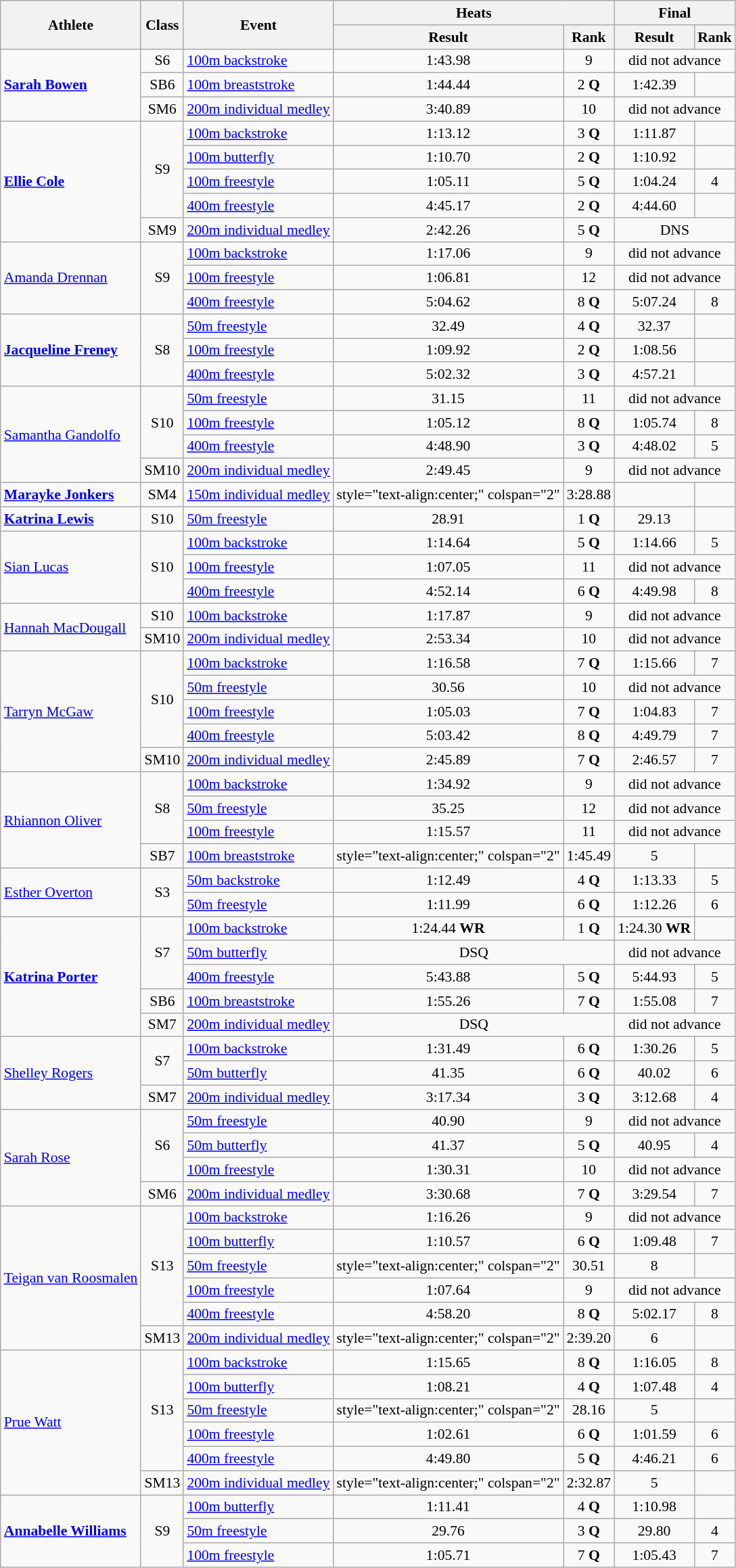<table class=wikitable style="font-size:90%">
<tr>
<th rowspan="2">Athlete</th>
<th rowspan="2">Class</th>
<th rowspan="2">Event</th>
<th colspan="2">Heats</th>
<th colspan="2">Final</th>
</tr>
<tr>
<th>Result</th>
<th>Rank</th>
<th>Result</th>
<th>Rank</th>
</tr>
<tr>
<td rowspan="3"><strong><a href='#'>Sarah Bowen</a></strong></td>
<td style="text-align:center;">S6</td>
<td><a href='#'>100m backstroke</a></td>
<td style="text-align:center;">1:43.98</td>
<td style="text-align:center;">9</td>
<td style="text-align:center;" colspan="2">did not advance</td>
</tr>
<tr>
<td style="text-align:center;">SB6</td>
<td><a href='#'>100m breaststroke</a></td>
<td style="text-align:center;">1:44.44</td>
<td style="text-align:center;">2 <strong>Q</strong></td>
<td style="text-align:center;">1:42.39</td>
<td style="text-align:center;"></td>
</tr>
<tr>
<td style="text-align:center;">SM6</td>
<td><a href='#'>200m individual medley</a></td>
<td style="text-align:center;">3:40.89</td>
<td style="text-align:center;">10</td>
<td style="text-align:center;" colspan="2">did not advance</td>
</tr>
<tr>
<td rowspan="5"><strong><a href='#'>Ellie Cole</a></strong></td>
<td rowspan="4" style="text-align:center;">S9</td>
<td><a href='#'>100m backstroke</a></td>
<td style="text-align:center;">1:13.12</td>
<td style="text-align:center;">3 <strong>Q</strong></td>
<td style="text-align:center;">1:11.87</td>
<td style="text-align:center;"></td>
</tr>
<tr>
<td><a href='#'>100m butterfly</a></td>
<td style="text-align:center;">1:10.70</td>
<td style="text-align:center;">2 <strong>Q</strong></td>
<td style="text-align:center;">1:10.92</td>
<td style="text-align:center;"></td>
</tr>
<tr>
<td><a href='#'>100m freestyle</a></td>
<td style="text-align:center;">1:05.11</td>
<td style="text-align:center;">5 <strong>Q</strong></td>
<td style="text-align:center;">1:04.24</td>
<td style="text-align:center;">4</td>
</tr>
<tr>
<td><a href='#'>400m freestyle</a></td>
<td style="text-align:center;">4:45.17</td>
<td style="text-align:center;">2 <strong>Q</strong></td>
<td style="text-align:center;">4:44.60</td>
<td style="text-align:center;"></td>
</tr>
<tr>
<td style="text-align:center;">SM9</td>
<td><a href='#'>200m individual medley</a></td>
<td style="text-align:center;">2:42.26</td>
<td style="text-align:center;">5 <strong>Q</strong></td>
<td style="text-align:center;" colspan="2">DNS</td>
</tr>
<tr>
<td rowspan="3"><a href='#'>Amanda Drennan</a></td>
<td rowspan="3" style="text-align:center;">S9</td>
<td><a href='#'>100m backstroke</a></td>
<td style="text-align:center;">1:17.06</td>
<td style="text-align:center;">9</td>
<td style="text-align:center;" colspan="2">did not advance</td>
</tr>
<tr>
<td><a href='#'>100m freestyle</a></td>
<td style="text-align:center;">1:06.81</td>
<td style="text-align:center;">12</td>
<td style="text-align:center;" colspan="2">did not advance</td>
</tr>
<tr>
<td><a href='#'>400m freestyle</a></td>
<td style="text-align:center;">5:04.62</td>
<td style="text-align:center;">8 <strong>Q</strong></td>
<td style="text-align:center;">5:07.24</td>
<td style="text-align:center;">8</td>
</tr>
<tr>
<td rowspan="3"><strong><a href='#'>Jacqueline Freney</a></strong></td>
<td rowspan="3" style="text-align:center;">S8</td>
<td><a href='#'>50m freestyle</a></td>
<td style="text-align:center;">32.49</td>
<td style="text-align:center;">4 <strong>Q</strong></td>
<td style="text-align:center;">32.37</td>
<td style="text-align:center;"></td>
</tr>
<tr>
<td><a href='#'>100m freestyle</a></td>
<td style="text-align:center;">1:09.92</td>
<td style="text-align:center;">2 <strong>Q</strong></td>
<td style="text-align:center;">1:08.56</td>
<td style="text-align:center;"></td>
</tr>
<tr>
<td><a href='#'>400m freestyle</a></td>
<td style="text-align:center;">5:02.32</td>
<td style="text-align:center;">3 <strong>Q</strong></td>
<td style="text-align:center;">4:57.21</td>
<td style="text-align:center;"></td>
</tr>
<tr>
<td rowspan="4"><a href='#'>Samantha Gandolfo</a></td>
<td rowspan="3" style="text-align:center;">S10</td>
<td><a href='#'>50m freestyle</a></td>
<td style="text-align:center;">31.15</td>
<td style="text-align:center;">11</td>
<td style="text-align:center;" colspan="2">did not advance</td>
</tr>
<tr>
<td><a href='#'>100m freestyle</a></td>
<td style="text-align:center;">1:05.12</td>
<td style="text-align:center;">8 <strong>Q</strong></td>
<td style="text-align:center;">1:05.74</td>
<td style="text-align:center;">8</td>
</tr>
<tr>
<td><a href='#'>400m freestyle</a></td>
<td style="text-align:center;">4:48.90</td>
<td style="text-align:center;">3 <strong>Q</strong></td>
<td style="text-align:center;">4:48.02</td>
<td style="text-align:center;">5</td>
</tr>
<tr>
<td style="text-align:center;">SM10</td>
<td><a href='#'>200m individual medley</a></td>
<td style="text-align:center;">2:49.45</td>
<td style="text-align:center;">9</td>
<td style="text-align:center;" colspan="2">did not advance</td>
</tr>
<tr>
<td><strong><a href='#'>Marayke Jonkers</a></strong></td>
<td style="text-align:center;">SM4</td>
<td><a href='#'>150m individual medley</a></td>
<td>style="text-align:center;" colspan="2" </td>
<td style="text-align:center;">3:28.88</td>
<td style="text-align:center;"></td>
</tr>
<tr>
<td><strong><a href='#'>Katrina Lewis</a></strong></td>
<td style="text-align:center;">S10</td>
<td><a href='#'>50m freestyle</a></td>
<td style="text-align:center;">28.91</td>
<td style="text-align:center;">1 <strong>Q</strong></td>
<td style="text-align:center;">29.13</td>
<td style="text-align:center;"></td>
</tr>
<tr>
<td rowspan="3"><a href='#'>Sian Lucas</a></td>
<td rowspan="3" style="text-align:center;">S10</td>
<td><a href='#'>100m backstroke</a></td>
<td style="text-align:center;">1:14.64</td>
<td style="text-align:center;">5 <strong>Q</strong></td>
<td style="text-align:center;">1:14.66</td>
<td style="text-align:center;">5</td>
</tr>
<tr>
<td><a href='#'>100m freestyle</a></td>
<td style="text-align:center;">1:07.05</td>
<td style="text-align:center;">11</td>
<td style="text-align:center;" colspan="2">did not advance</td>
</tr>
<tr>
<td><a href='#'>400m freestyle</a></td>
<td style="text-align:center;">4:52.14</td>
<td style="text-align:center;">6 <strong>Q</strong></td>
<td style="text-align:center;">4:49.98</td>
<td style="text-align:center;">8</td>
</tr>
<tr>
<td rowspan="2"><a href='#'>Hannah MacDougall</a></td>
<td style="text-align:center;">S10</td>
<td><a href='#'>100m backstroke</a></td>
<td style="text-align:center;">1:17.87</td>
<td style="text-align:center;">9</td>
<td style="text-align:center;" colspan="2">did not advance</td>
</tr>
<tr>
<td style="text-align:center;">SM10</td>
<td><a href='#'>200m individual medley</a></td>
<td style="text-align:center;">2:53.34</td>
<td style="text-align:center;">10</td>
<td style="text-align:center;" colspan="2">did not advance</td>
</tr>
<tr>
<td rowspan="5"><a href='#'>Tarryn McGaw</a></td>
<td rowspan="4" style="text-align:center;">S10</td>
<td><a href='#'>100m backstroke</a></td>
<td style="text-align:center;">1:16.58</td>
<td style="text-align:center;">7 <strong>Q</strong></td>
<td style="text-align:center;">1:15.66</td>
<td style="text-align:center;">7</td>
</tr>
<tr>
<td><a href='#'>50m freestyle</a></td>
<td style="text-align:center;">30.56</td>
<td style="text-align:center;">10</td>
<td style="text-align:center;" colspan="2">did not advance</td>
</tr>
<tr>
<td><a href='#'>100m freestyle</a></td>
<td style="text-align:center;">1:05.03</td>
<td style="text-align:center;">7 <strong>Q</strong></td>
<td style="text-align:center;">1:04.83</td>
<td style="text-align:center;">7</td>
</tr>
<tr>
<td><a href='#'>400m freestyle</a></td>
<td style="text-align:center;">5:03.42</td>
<td style="text-align:center;">8 <strong>Q</strong></td>
<td style="text-align:center;">4:49.79</td>
<td style="text-align:center;">7</td>
</tr>
<tr>
<td style="text-align:center;">SM10</td>
<td><a href='#'>200m individual medley</a></td>
<td style="text-align:center;">2:45.89</td>
<td style="text-align:center;">7 <strong>Q</strong></td>
<td style="text-align:center;">2:46.57</td>
<td style="text-align:center;">7</td>
</tr>
<tr>
<td rowspan="4"><a href='#'>Rhiannon Oliver</a></td>
<td rowspan="3" style="text-align:center;">S8</td>
<td><a href='#'>100m backstroke</a></td>
<td style="text-align:center;">1:34.92</td>
<td style="text-align:center;">9</td>
<td style="text-align:center;" colspan="2">did not advance</td>
</tr>
<tr>
<td><a href='#'>50m freestyle</a></td>
<td style="text-align:center;">35.25</td>
<td style="text-align:center;">12</td>
<td style="text-align:center;" colspan="2">did not advance</td>
</tr>
<tr>
<td><a href='#'>100m freestyle</a></td>
<td style="text-align:center;">1:15.57</td>
<td style="text-align:center;">11</td>
<td style="text-align:center;" colspan="2">did not advance</td>
</tr>
<tr>
<td style="text-align:center;">SB7</td>
<td><a href='#'>100m breaststroke</a></td>
<td>style="text-align:center;" colspan="2" </td>
<td style="text-align:center;">1:45.49</td>
<td style="text-align:center;">5</td>
</tr>
<tr>
<td rowspan="2"><a href='#'>Esther Overton</a></td>
<td rowspan="2" style="text-align:center;">S3</td>
<td><a href='#'>50m backstroke</a></td>
<td style="text-align:center;">1:12.49</td>
<td style="text-align:center;">4 <strong>Q</strong></td>
<td style="text-align:center;">1:13.33</td>
<td style="text-align:center;">5</td>
</tr>
<tr>
<td><a href='#'>50m freestyle</a></td>
<td style="text-align:center;">1:11.99</td>
<td style="text-align:center;">6 <strong>Q</strong></td>
<td style="text-align:center;">1:12.26</td>
<td style="text-align:center;">6</td>
</tr>
<tr>
<td rowspan="5"><strong><a href='#'>Katrina Porter</a></strong></td>
<td rowspan="3" style="text-align:center;">S7</td>
<td><a href='#'>100m backstroke</a></td>
<td style="text-align:center;">1:24.44 <strong>WR</strong></td>
<td style="text-align:center;">1 <strong>Q</strong></td>
<td style="text-align:center;">1:24.30 <strong>WR</strong></td>
<td style="text-align:center;"></td>
</tr>
<tr>
<td><a href='#'>50m butterfly</a></td>
<td style="text-align:center;" colspan="2">DSQ</td>
<td style="text-align:center;" colspan="2">did not advance</td>
</tr>
<tr>
<td><a href='#'>400m freestyle</a></td>
<td style="text-align:center;">5:43.88</td>
<td style="text-align:center;">5 <strong>Q</strong></td>
<td style="text-align:center;">5:44.93</td>
<td style="text-align:center;">5</td>
</tr>
<tr>
<td style="text-align:center;">SB6</td>
<td><a href='#'>100m breaststroke</a></td>
<td style="text-align:center;">1:55.26</td>
<td style="text-align:center;">7 <strong>Q</strong></td>
<td style="text-align:center;">1:55.08</td>
<td style="text-align:center;">7</td>
</tr>
<tr>
<td style="text-align:center;">SM7</td>
<td><a href='#'>200m individual medley</a></td>
<td style="text-align:center;" colspan="2">DSQ</td>
<td style="text-align:center;" colspan="2">did not advance</td>
</tr>
<tr>
<td rowspan="3"><a href='#'>Shelley Rogers</a></td>
<td rowspan="2" style="text-align:center;">S7</td>
<td><a href='#'>100m backstroke</a></td>
<td style="text-align:center;">1:31.49</td>
<td style="text-align:center;">6 <strong>Q</strong></td>
<td style="text-align:center;">1:30.26</td>
<td style="text-align:center;">5</td>
</tr>
<tr>
<td><a href='#'>50m butterfly</a></td>
<td style="text-align:center;">41.35</td>
<td style="text-align:center;">6 <strong>Q</strong></td>
<td style="text-align:center;">40.02</td>
<td style="text-align:center;">6</td>
</tr>
<tr>
<td style="text-align:center;">SM7</td>
<td><a href='#'>200m individual medley</a></td>
<td style="text-align:center;">3:17.34</td>
<td style="text-align:center;">3 <strong>Q</strong></td>
<td style="text-align:center;">3:12.68</td>
<td style="text-align:center;">4</td>
</tr>
<tr>
<td rowspan="4"><a href='#'>Sarah Rose</a></td>
<td rowspan="3" style="text-align:center;">S6</td>
<td><a href='#'>50m freestyle</a></td>
<td style="text-align:center;">40.90</td>
<td style="text-align:center;">9</td>
<td style="text-align:center;" colspan="2">did not advance</td>
</tr>
<tr>
<td><a href='#'>50m butterfly</a></td>
<td style="text-align:center;">41.37</td>
<td style="text-align:center;">5 <strong>Q</strong></td>
<td style="text-align:center;">40.95</td>
<td style="text-align:center;">4</td>
</tr>
<tr>
<td><a href='#'>100m freestyle</a></td>
<td style="text-align:center;">1:30.31</td>
<td style="text-align:center;">10</td>
<td style="text-align:center;" colspan="2">did not advance</td>
</tr>
<tr>
<td style="text-align:center;">SM6</td>
<td><a href='#'>200m individual medley</a></td>
<td style="text-align:center;">3:30.68</td>
<td style="text-align:center;">7 <strong>Q</strong></td>
<td style="text-align:center;">3:29.54</td>
<td style="text-align:center;">7</td>
</tr>
<tr>
<td rowspan="6"><a href='#'>Teigan van Roosmalen</a></td>
<td rowspan="5" style="text-align:center;">S13</td>
<td><a href='#'>100m backstroke</a></td>
<td style="text-align:center;">1:16.26</td>
<td style="text-align:center;">9</td>
<td style="text-align:center;" colspan="2">did not advance</td>
</tr>
<tr>
<td><a href='#'>100m butterfly</a></td>
<td style="text-align:center;">1:10.57</td>
<td style="text-align:center;">6 <strong>Q</strong></td>
<td style="text-align:center;">1:09.48</td>
<td style="text-align:center;">7</td>
</tr>
<tr>
<td><a href='#'>50m freestyle</a></td>
<td>style="text-align:center;" colspan="2" </td>
<td style="text-align:center;">30.51</td>
<td style="text-align:center;">8</td>
</tr>
<tr>
<td><a href='#'>100m freestyle</a></td>
<td style="text-align:center;">1:07.64</td>
<td style="text-align:center;">9</td>
<td style="text-align:center;" colspan="2">did not advance</td>
</tr>
<tr>
<td><a href='#'>400m freestyle</a></td>
<td style="text-align:center;">4:58.20</td>
<td style="text-align:center;">8 <strong>Q</strong></td>
<td style="text-align:center;">5:02.17</td>
<td style="text-align:center;">8</td>
</tr>
<tr>
<td style="text-align:center;">SM13</td>
<td><a href='#'>200m individual medley</a></td>
<td>style="text-align:center;" colspan="2" </td>
<td style="text-align:center;">2:39.20</td>
<td style="text-align:center;">6</td>
</tr>
<tr>
<td rowspan="6"><a href='#'>Prue Watt</a></td>
<td rowspan="5" style="text-align:center;">S13</td>
<td><a href='#'>100m backstroke</a></td>
<td style="text-align:center;">1:15.65</td>
<td style="text-align:center;">8 <strong>Q</strong></td>
<td style="text-align:center;">1:16.05</td>
<td style="text-align:center;">8</td>
</tr>
<tr>
<td><a href='#'>100m butterfly</a></td>
<td style="text-align:center;">1:08.21</td>
<td style="text-align:center;">4 <strong>Q</strong></td>
<td style="text-align:center;">1:07.48</td>
<td style="text-align:center;">4</td>
</tr>
<tr>
<td><a href='#'>50m freestyle</a></td>
<td>style="text-align:center;" colspan="2" </td>
<td style="text-align:center;">28.16</td>
<td style="text-align:center;">5</td>
</tr>
<tr>
<td><a href='#'>100m freestyle</a></td>
<td style="text-align:center;">1:02.61</td>
<td style="text-align:center;">6 <strong>Q</strong></td>
<td style="text-align:center;">1:01.59</td>
<td style="text-align:center;">6</td>
</tr>
<tr>
<td><a href='#'>400m freestyle</a></td>
<td style="text-align:center;">4:49.80</td>
<td style="text-align:center;">5 <strong>Q</strong></td>
<td style="text-align:center;">4:46.21</td>
<td style="text-align:center;">6</td>
</tr>
<tr>
<td style="text-align:center;">SM13</td>
<td><a href='#'>200m individual medley</a></td>
<td>style="text-align:center;" colspan="2" </td>
<td style="text-align:center;">2:32.87</td>
<td style="text-align:center;">5</td>
</tr>
<tr>
<td rowspan="3"><strong><a href='#'>Annabelle Williams</a></strong></td>
<td rowspan="3" style="text-align:center;">S9</td>
<td><a href='#'>100m butterfly</a></td>
<td style="text-align:center;">1:11.41</td>
<td style="text-align:center;">4 <strong>Q</strong></td>
<td style="text-align:center;">1:10.98</td>
<td style="text-align:center;"></td>
</tr>
<tr>
<td><a href='#'>50m freestyle</a></td>
<td style="text-align:center;">29.76</td>
<td style="text-align:center;">3 <strong>Q</strong></td>
<td style="text-align:center;">29.80</td>
<td style="text-align:center;">4</td>
</tr>
<tr>
<td><a href='#'>100m freestyle</a></td>
<td style="text-align:center;">1:05.71</td>
<td style="text-align:center;">7 <strong>Q</strong></td>
<td style="text-align:center;">1:05.43</td>
<td style="text-align:center;">7</td>
</tr>
</table>
